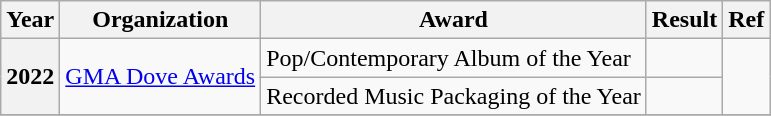<table class="wikitable plainrowheaders">
<tr>
<th>Year</th>
<th>Organization</th>
<th>Award</th>
<th>Result</th>
<th>Ref</th>
</tr>
<tr>
<th scope="row" rowspan="2">2022</th>
<td rowspan="2"><a href='#'>GMA Dove Awards</a></td>
<td>Pop/Contemporary Album of the Year</td>
<td></td>
<td rowspan="2"></td>
</tr>
<tr>
<td>Recorded Music Packaging of the Year</td>
<td></td>
</tr>
<tr>
</tr>
</table>
